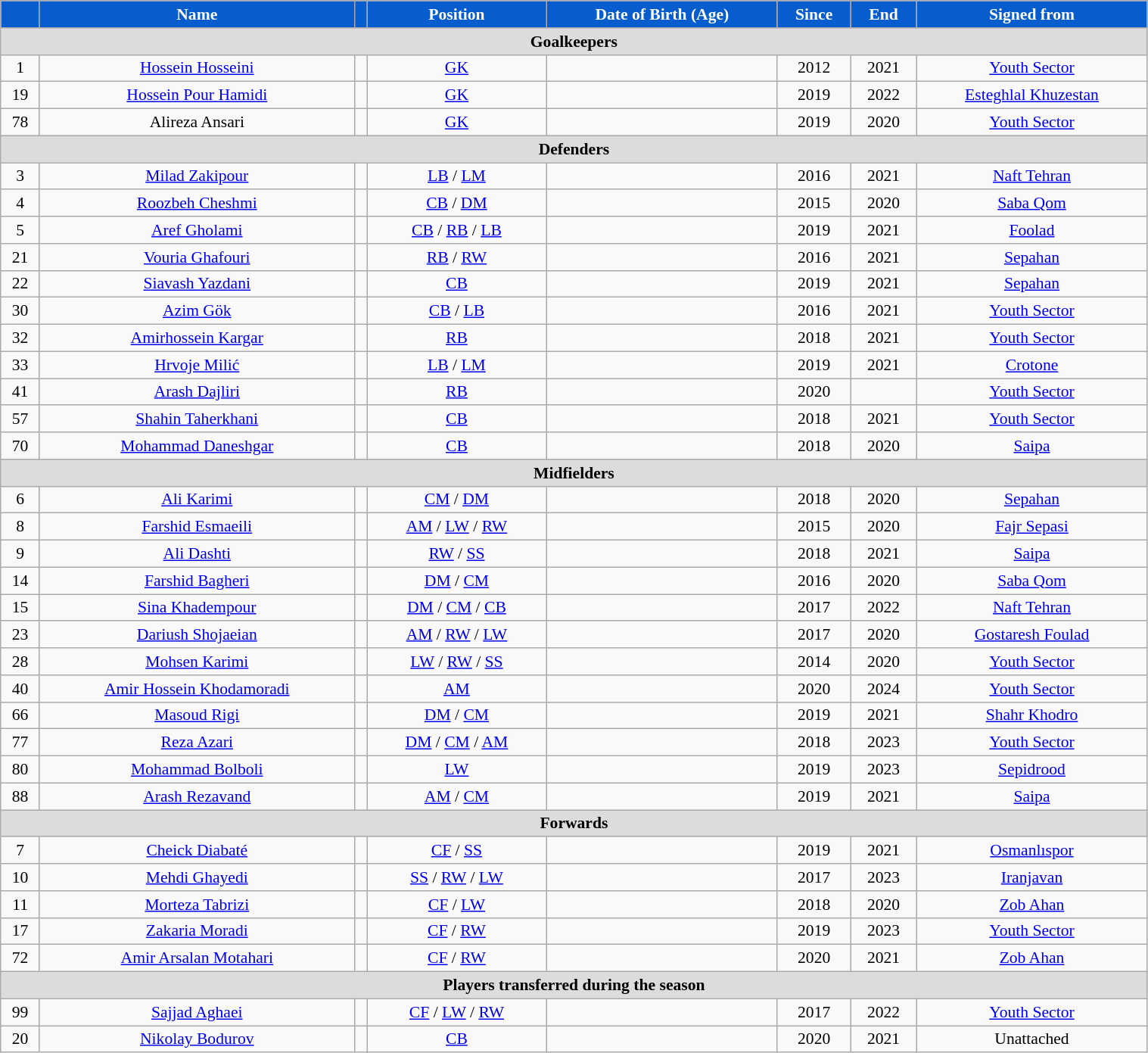<table class="wikitable" style="text-align:center; font-size:90%; width:80%;">
<tr>
<th style="background:#075CCE; color:white; text-align:center;"></th>
<th style="background:#075CCE; color:white; text-align:center;">Name</th>
<th style="background:#075CCE; color:white; text-align:center;"></th>
<th style="background:#075CCE; color:white; text-align:center;">Position</th>
<th style="background:#075CCE; color:white; text-align:center;">Date of Birth (Age)</th>
<th style="background:#075CCE; color:white; text-align:center;">Since</th>
<th style="background:#075CCE; color:white; text-align:center;">End</th>
<th style="background:#075CCE; color:white; text-align:center;">Signed from</th>
</tr>
<tr>
<th colspan=10 style="background: #DCDCDC" align=right>Goalkeepers</th>
</tr>
<tr>
<td>1</td>
<td><a href='#'>Hossein Hosseini</a></td>
<td></td>
<td><a href='#'>GK</a></td>
<td></td>
<td>2012</td>
<td>2021</td>
<td> <a href='#'>Youth Sector</a></td>
</tr>
<tr>
<td>19</td>
<td><a href='#'>Hossein Pour Hamidi</a></td>
<td></td>
<td><a href='#'>GK</a></td>
<td></td>
<td>2019</td>
<td>2022</td>
<td> <a href='#'>Esteghlal Khuzestan</a></td>
</tr>
<tr>
<td>78</td>
<td>Alireza Ansari</td>
<td></td>
<td><a href='#'>GK</a></td>
<td></td>
<td>2019</td>
<td>2020</td>
<td> <a href='#'>Youth Sector</a></td>
</tr>
<tr>
<th colspan=11 style="background: #DCDCDC" align=right>Defenders</th>
</tr>
<tr>
<td>3</td>
<td><a href='#'>Milad Zakipour</a></td>
<td></td>
<td><a href='#'>LB</a> / <a href='#'>LM</a></td>
<td></td>
<td>2016</td>
<td>2021</td>
<td> <a href='#'>Naft Tehran</a></td>
</tr>
<tr>
<td>4</td>
<td><a href='#'>Roozbeh Cheshmi</a></td>
<td></td>
<td><a href='#'>CB</a> / <a href='#'>DM</a></td>
<td></td>
<td>2015</td>
<td>2020</td>
<td> <a href='#'>Saba Qom</a></td>
</tr>
<tr>
<td>5</td>
<td><a href='#'>Aref Gholami</a></td>
<td></td>
<td><a href='#'>CB</a> / <a href='#'>RB</a> / <a href='#'>LB</a></td>
<td></td>
<td>2019</td>
<td>2021</td>
<td> <a href='#'>Foolad</a></td>
</tr>
<tr>
<td>21</td>
<td><a href='#'>Vouria Ghafouri</a></td>
<td></td>
<td><a href='#'>RB</a> / <a href='#'>RW</a></td>
<td></td>
<td>2016</td>
<td>2021</td>
<td> <a href='#'>Sepahan</a></td>
</tr>
<tr>
<td>22</td>
<td><a href='#'>Siavash Yazdani</a></td>
<td></td>
<td><a href='#'>CB</a></td>
<td></td>
<td>2019</td>
<td>2021</td>
<td> <a href='#'>Sepahan</a></td>
</tr>
<tr>
<td>30</td>
<td><a href='#'>Azim Gök</a></td>
<td></td>
<td><a href='#'>CB</a> / <a href='#'>LB</a></td>
<td></td>
<td>2016</td>
<td>2021</td>
<td> <a href='#'>Youth Sector</a></td>
</tr>
<tr>
<td>32</td>
<td><a href='#'>Amirhossein Kargar</a></td>
<td></td>
<td><a href='#'>RB</a></td>
<td></td>
<td>2018</td>
<td>2021</td>
<td> <a href='#'>Youth Sector</a></td>
</tr>
<tr>
<td>33</td>
<td><a href='#'>Hrvoje Milić</a></td>
<td></td>
<td><a href='#'>LB</a> / <a href='#'>LM</a></td>
<td></td>
<td>2019</td>
<td>2021</td>
<td> <a href='#'>Crotone</a></td>
</tr>
<tr>
<td>41</td>
<td><a href='#'>Arash Dajliri</a></td>
<td></td>
<td><a href='#'>RB</a></td>
<td></td>
<td>2020</td>
<td></td>
<td> <a href='#'>Youth Sector</a></td>
</tr>
<tr>
<td>57</td>
<td><a href='#'>Shahin Taherkhani</a></td>
<td></td>
<td><a href='#'>CB</a></td>
<td></td>
<td>2018</td>
<td>2021</td>
<td> <a href='#'>Youth Sector</a></td>
</tr>
<tr>
<td>70</td>
<td><a href='#'>Mohammad Daneshgar</a></td>
<td></td>
<td><a href='#'>CB</a></td>
<td></td>
<td>2018</td>
<td>2020</td>
<td> <a href='#'>Saipa</a></td>
</tr>
<tr>
<th colspan=11 style="background: #DCDCDC" align=right>Midfielders</th>
</tr>
<tr>
<td>6</td>
<td><a href='#'>Ali Karimi</a></td>
<td></td>
<td><a href='#'>CM</a> / <a href='#'>DM</a></td>
<td></td>
<td>2018</td>
<td>2020</td>
<td> <a href='#'>Sepahan</a></td>
</tr>
<tr>
<td>8</td>
<td><a href='#'>Farshid Esmaeili</a></td>
<td></td>
<td><a href='#'>AM</a> / <a href='#'>LW</a> / <a href='#'>RW</a></td>
<td></td>
<td>2015</td>
<td>2020</td>
<td> <a href='#'>Fajr Sepasi</a></td>
</tr>
<tr>
<td>9</td>
<td><a href='#'>Ali Dashti</a></td>
<td></td>
<td><a href='#'>RW</a> / <a href='#'>SS</a></td>
<td></td>
<td>2018</td>
<td>2021</td>
<td> <a href='#'>Saipa</a></td>
</tr>
<tr>
<td>14</td>
<td><a href='#'>Farshid Bagheri</a></td>
<td></td>
<td><a href='#'>DM</a> / <a href='#'>CM</a></td>
<td></td>
<td>2016</td>
<td>2020</td>
<td> <a href='#'>Saba Qom</a></td>
</tr>
<tr>
<td>15</td>
<td><a href='#'>Sina Khadempour</a></td>
<td></td>
<td><a href='#'>DM</a> / <a href='#'>CM</a> / <a href='#'>CB</a></td>
<td></td>
<td>2017</td>
<td>2022</td>
<td> <a href='#'>Naft Tehran</a></td>
</tr>
<tr>
<td>23</td>
<td><a href='#'>Dariush Shojaeian</a></td>
<td></td>
<td><a href='#'>AM</a> / <a href='#'>RW</a> / <a href='#'>LW</a></td>
<td></td>
<td>2017</td>
<td>2020</td>
<td> <a href='#'>Gostaresh Foulad</a></td>
</tr>
<tr>
<td>28</td>
<td><a href='#'>Mohsen Karimi</a></td>
<td></td>
<td><a href='#'>LW</a> / <a href='#'>RW</a> / <a href='#'>SS</a></td>
<td></td>
<td>2014</td>
<td>2020</td>
<td> <a href='#'>Youth Sector</a></td>
</tr>
<tr>
<td>40</td>
<td><a href='#'>Amir Hossein Khodamoradi</a></td>
<td></td>
<td><a href='#'>AM</a></td>
<td></td>
<td>2020</td>
<td>2024</td>
<td> <a href='#'>Youth Sector</a></td>
</tr>
<tr>
<td>66</td>
<td><a href='#'>Masoud Rigi</a></td>
<td></td>
<td><a href='#'>DM</a> /  <a href='#'>CM</a></td>
<td></td>
<td>2019</td>
<td>2021</td>
<td> <a href='#'>Shahr Khodro</a></td>
</tr>
<tr>
<td>77</td>
<td><a href='#'>Reza Azari</a></td>
<td></td>
<td><a href='#'>DM</a> / <a href='#'>CM</a> / <a href='#'>AM</a></td>
<td></td>
<td>2018</td>
<td>2023</td>
<td> <a href='#'>Youth Sector</a></td>
</tr>
<tr>
<td>80</td>
<td><a href='#'>Mohammad Bolboli</a></td>
<td></td>
<td><a href='#'>LW</a></td>
<td></td>
<td>2019</td>
<td>2023</td>
<td> <a href='#'>Sepidrood</a></td>
</tr>
<tr>
<td>88</td>
<td><a href='#'>Arash Rezavand</a></td>
<td></td>
<td><a href='#'>AM</a> / <a href='#'>CM</a></td>
<td></td>
<td>2019</td>
<td>2021</td>
<td> <a href='#'>Saipa</a></td>
</tr>
<tr>
<th colspan=11 style="background: #DCDCDC" align=right>Forwards</th>
</tr>
<tr>
<td>7</td>
<td><a href='#'>Cheick Diabaté</a></td>
<td></td>
<td><a href='#'>CF</a> / <a href='#'>SS</a></td>
<td></td>
<td>2019</td>
<td>2021</td>
<td> <a href='#'>Osmanlıspor</a></td>
</tr>
<tr>
<td>10</td>
<td><a href='#'>Mehdi Ghayedi</a></td>
<td></td>
<td><a href='#'>SS</a> / <a href='#'>RW</a> / <a href='#'>LW</a></td>
<td></td>
<td>2017</td>
<td>2023</td>
<td> <a href='#'>Iranjavan</a></td>
</tr>
<tr>
<td>11</td>
<td><a href='#'>Morteza Tabrizi</a></td>
<td></td>
<td><a href='#'>CF</a> / <a href='#'>LW</a></td>
<td></td>
<td>2018</td>
<td>2020</td>
<td> <a href='#'>Zob Ahan</a></td>
</tr>
<tr>
<td>17</td>
<td><a href='#'>Zakaria Moradi</a></td>
<td></td>
<td><a href='#'>CF</a> / <a href='#'>RW</a></td>
<td></td>
<td>2019</td>
<td>2023</td>
<td> <a href='#'>Youth Sector</a></td>
</tr>
<tr>
<td>72</td>
<td><a href='#'>Amir Arsalan Motahari</a></td>
<td></td>
<td><a href='#'>CF</a> / <a href='#'>RW</a></td>
<td></td>
<td>2020</td>
<td>2021</td>
<td> <a href='#'>Zob Ahan</a></td>
</tr>
<tr>
<th colspan=10 style="background:#dcdcdc; text-align:center;">Players transferred during the season</th>
</tr>
<tr>
<td>99</td>
<td><a href='#'>Sajjad Aghaei</a></td>
<td></td>
<td><a href='#'>CF</a> / <a href='#'>LW</a> / <a href='#'>RW</a></td>
<td></td>
<td>2017</td>
<td>2022</td>
<td> <a href='#'>Youth Sector</a></td>
</tr>
<tr>
<td>20</td>
<td><a href='#'>Nikolay Bodurov</a></td>
<td></td>
<td><a href='#'>CB</a></td>
<td></td>
<td>2020</td>
<td>2021</td>
<td>Unattached</td>
</tr>
</table>
